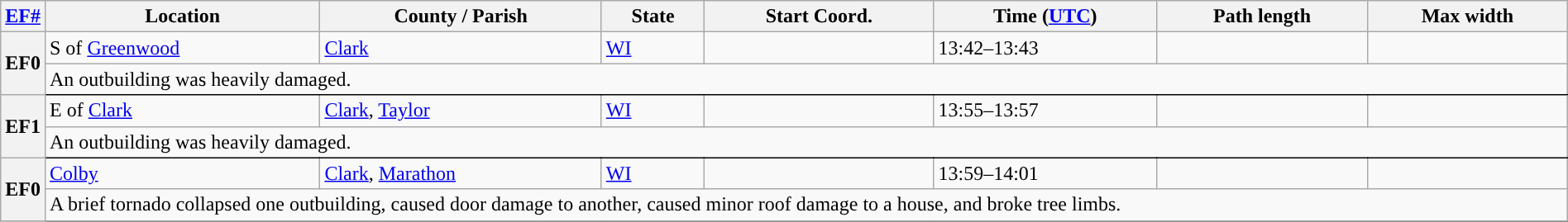<table class="wikitable sortable" style="width:100%;">
<tr>
<th scope="col" width="2%" align="center"><a href='#'>EF#</a></th>
<th scope="col" align="center" class="unsortable">Location</th>
<th scope="col" align="center" class="unsortable">County / Parish</th>
<th scope="col" align="center">State</th>
<th scope="col" align="center">Start Coord.</th>
<th scope="col" align="center">Time (<a href='#'>UTC</a>)</th>
<th scope="col" align="center">Path length</th>
<th scope="col" align="center">Max width</th>
</tr>
<tr>
<th scope="row" rowspan="2" style="background-color:#">EF0</th>
<td>S of <a href='#'>Greenwood</a></td>
<td><a href='#'>Clark</a></td>
<td><a href='#'>WI</a></td>
<td></td>
<td>13:42–13:43</td>
<td></td>
<td></td>
</tr>
<tr class="expand-child">
<td colspan="8" style=" border-bottom: 1px solid black;">An outbuilding was heavily damaged.</td>
</tr>
<tr>
<th scope="row" rowspan="2" style="background-color:#">EF1</th>
<td>E of <a href='#'>Clark</a></td>
<td><a href='#'>Clark</a>, <a href='#'>Taylor</a></td>
<td><a href='#'>WI</a></td>
<td></td>
<td>13:55–13:57</td>
<td></td>
<td></td>
</tr>
<tr class="expand-child">
<td colspan="8" style=" border-bottom: 1px solid black;">An outbuilding was heavily damaged.</td>
</tr>
<tr>
<th scope="row" rowspan="2" style="background-color:#">EF0</th>
<td><a href='#'>Colby</a></td>
<td><a href='#'>Clark</a>, <a href='#'>Marathon</a></td>
<td><a href='#'>WI</a></td>
<td></td>
<td>13:59–14:01</td>
<td></td>
<td></td>
</tr>
<tr class="expand-child">
<td colspan="8" style=" border-bottom: 1px solid black;">A brief tornado collapsed one outbuilding, caused door damage to another, caused minor roof damage to a house, and broke tree limbs.</td>
</tr>
<tr>
</tr>
</table>
